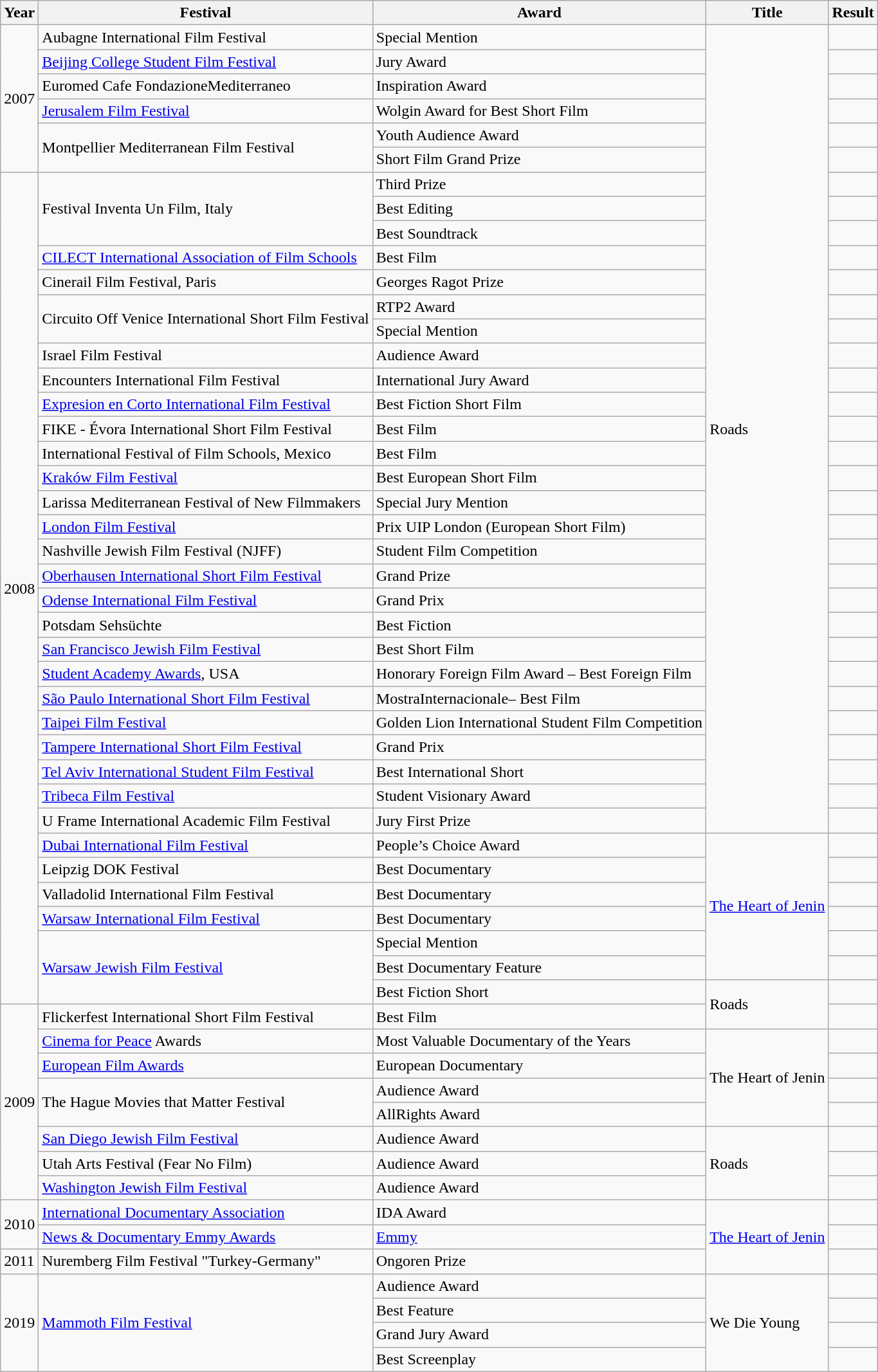<table class="wikitable sortable">
<tr>
<th>Year</th>
<th>Festival</th>
<th>Award</th>
<th>Title</th>
<th>Result</th>
</tr>
<tr>
<td rowspan="6">2007</td>
<td>Aubagne International Film Festival</td>
<td>Special Mention</td>
<td rowspan="33">Roads</td>
<td></td>
</tr>
<tr>
<td><a href='#'>Beijing College Student Film Festival</a></td>
<td>Jury Award</td>
<td></td>
</tr>
<tr>
<td>Euromed Cafe FondazioneMediterraneo</td>
<td>Inspiration Award</td>
<td></td>
</tr>
<tr>
<td><a href='#'>Jerusalem Film Festival</a></td>
<td>Wolgin Award for Best Short Film</td>
<td></td>
</tr>
<tr>
<td rowspan="2">Montpellier Mediterranean Film Festival</td>
<td>Youth Audience Award</td>
<td></td>
</tr>
<tr>
<td>Short Film Grand Prize</td>
<td></td>
</tr>
<tr>
<td rowspan="34">2008</td>
<td rowspan="3">Festival Inventa Un Film, Italy</td>
<td>Third Prize</td>
<td></td>
</tr>
<tr>
<td>Best Editing</td>
<td></td>
</tr>
<tr>
<td>Best Soundtrack</td>
<td></td>
</tr>
<tr>
<td><a href='#'>CILECT International Association of Film Schools</a></td>
<td>Best Film</td>
<td></td>
</tr>
<tr>
<td>Cinerail Film Festival, Paris</td>
<td>Georges Ragot Prize</td>
<td></td>
</tr>
<tr>
<td rowspan="2">Circuito Off Venice International Short Film Festival</td>
<td>RTP2 Award</td>
<td></td>
</tr>
<tr>
<td>Special Mention</td>
<td></td>
</tr>
<tr>
<td>Israel Film Festival</td>
<td>Audience Award</td>
<td></td>
</tr>
<tr>
<td>Encounters International Film Festival</td>
<td>International Jury Award</td>
<td></td>
</tr>
<tr>
<td><a href='#'>Expresion en Corto International Film Festival</a></td>
<td>Best Fiction Short Film</td>
<td></td>
</tr>
<tr>
<td>FIKE - Évora International Short Film Festival</td>
<td>Best Film</td>
<td></td>
</tr>
<tr>
<td>International Festival of Film Schools, Mexico</td>
<td>Best Film</td>
<td></td>
</tr>
<tr>
<td><a href='#'>Kraków Film Festival</a></td>
<td>Best European Short Film</td>
<td></td>
</tr>
<tr>
<td>Larissa Mediterranean Festival of New Filmmakers</td>
<td>Special Jury Mention</td>
<td></td>
</tr>
<tr>
<td><a href='#'>London Film Festival</a></td>
<td>Prix UIP London (European Short Film)</td>
<td></td>
</tr>
<tr>
<td>Nashville Jewish Film Festival (NJFF)</td>
<td>Student Film Competition</td>
<td></td>
</tr>
<tr>
<td><a href='#'>Oberhausen International Short Film Festival</a></td>
<td>Grand Prize</td>
<td></td>
</tr>
<tr>
<td><a href='#'>Odense International Film Festival</a></td>
<td>Grand Prix</td>
<td></td>
</tr>
<tr>
<td>Potsdam Sehsüchte</td>
<td>Best Fiction</td>
<td></td>
</tr>
<tr>
<td><a href='#'>San Francisco Jewish Film Festival</a></td>
<td>Best Short Film</td>
<td></td>
</tr>
<tr>
<td><a href='#'>Student Academy Awards</a>, USA</td>
<td>Honorary Foreign Film Award – Best Foreign Film</td>
<td></td>
</tr>
<tr>
<td><a href='#'>São Paulo International Short Film Festival</a></td>
<td>MostraInternacionale– Best Film</td>
<td></td>
</tr>
<tr>
<td><a href='#'>Taipei Film Festival</a></td>
<td>Golden Lion International Student Film Competition</td>
<td></td>
</tr>
<tr>
<td><a href='#'>Tampere International Short Film Festival</a></td>
<td>Grand Prix</td>
<td></td>
</tr>
<tr>
<td><a href='#'>Tel Aviv International Student Film Festival</a></td>
<td>Best International Short</td>
<td></td>
</tr>
<tr>
<td><a href='#'>Tribeca Film Festival</a></td>
<td>Student Visionary Award</td>
<td></td>
</tr>
<tr>
<td>U Frame International Academic Film Festival</td>
<td>Jury First Prize</td>
<td></td>
</tr>
<tr>
<td><a href='#'>Dubai International Film Festival</a></td>
<td>People’s Choice Award</td>
<td rowspan="6"><a href='#'>The Heart of Jenin</a></td>
<td></td>
</tr>
<tr>
<td>Leipzig DOK Festival</td>
<td>Best Documentary</td>
<td></td>
</tr>
<tr>
<td>Valladolid International Film Festival</td>
<td>Best Documentary</td>
<td></td>
</tr>
<tr>
<td><a href='#'>Warsaw International Film Festival</a></td>
<td>Best Documentary</td>
<td></td>
</tr>
<tr>
<td rowspan="3"><a href='#'>Warsaw Jewish Film Festival</a></td>
<td>Special Mention</td>
<td></td>
</tr>
<tr>
<td>Best Documentary Feature</td>
<td></td>
</tr>
<tr>
<td>Best Fiction Short</td>
<td rowspan="2">Roads</td>
<td></td>
</tr>
<tr>
<td rowspan="8">2009</td>
<td>Flickerfest International Short Film Festival</td>
<td>Best Film</td>
<td></td>
</tr>
<tr>
<td><a href='#'>Cinema for Peace</a> Awards</td>
<td>Most Valuable Documentary of the Years</td>
<td rowspan="4">The Heart of Jenin</td>
<td></td>
</tr>
<tr>
<td><a href='#'>European Film Awards</a></td>
<td>European Documentary</td>
<td></td>
</tr>
<tr>
<td rowspan="2">The Hague Movies that Matter Festival</td>
<td>Audience Award</td>
<td></td>
</tr>
<tr>
<td>AllRights Award</td>
<td></td>
</tr>
<tr>
<td><a href='#'>San Diego Jewish Film Festival</a></td>
<td>Audience Award</td>
<td rowspan="3">Roads</td>
<td></td>
</tr>
<tr>
<td>Utah Arts Festival (Fear No Film)</td>
<td>Audience Award</td>
<td></td>
</tr>
<tr>
<td><a href='#'>Washington Jewish Film Festival</a></td>
<td>Audience Award</td>
<td></td>
</tr>
<tr>
<td rowspan="2">2010</td>
<td><a href='#'>International Documentary Association</a></td>
<td>IDA Award</td>
<td rowspan="3"><a href='#'>The Heart of Jenin</a></td>
<td></td>
</tr>
<tr>
<td><a href='#'>News & Documentary Emmy Awards</a></td>
<td><a href='#'>Emmy</a></td>
<td></td>
</tr>
<tr>
<td>2011</td>
<td>Nuremberg Film Festival "Turkey-Germany"</td>
<td>Ongoren Prize</td>
<td></td>
</tr>
<tr>
<td rowspan="4">2019</td>
<td rowspan="4"><a href='#'>Mammoth Film Festival</a></td>
<td>Audience Award</td>
<td rowspan="4">We Die Young</td>
<td></td>
</tr>
<tr>
<td>Best Feature</td>
<td></td>
</tr>
<tr>
<td>Grand Jury Award</td>
<td></td>
</tr>
<tr>
<td>Best Screenplay</td>
<td></td>
</tr>
</table>
